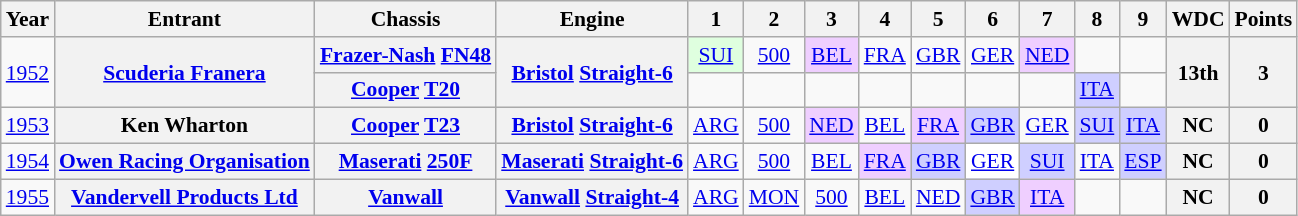<table class="wikitable" style="text-align:center; font-size:90%">
<tr>
<th>Year</th>
<th>Entrant</th>
<th>Chassis</th>
<th>Engine</th>
<th>1</th>
<th>2</th>
<th>3</th>
<th>4</th>
<th>5</th>
<th>6</th>
<th>7</th>
<th>8</th>
<th>9</th>
<th>WDC</th>
<th>Points</th>
</tr>
<tr>
<td rowspan="2"><a href='#'>1952</a></td>
<th rowspan="2"><a href='#'>Scuderia Franera</a></th>
<th><a href='#'>Frazer-Nash</a> <a href='#'>FN48</a></th>
<th rowspan="2"><a href='#'>Bristol</a> <a href='#'>Straight-6</a></th>
<td style="background:#DFFFDF;"><a href='#'>SUI</a><br></td>
<td><a href='#'>500</a></td>
<td style="background:#EFCFFF;"><a href='#'>BEL</a><br></td>
<td><a href='#'>FRA</a></td>
<td><a href='#'>GBR</a></td>
<td><a href='#'>GER</a></td>
<td style="background:#EFCFFF;"><a href='#'>NED</a><br></td>
<td></td>
<td></td>
<th rowspan="2">13th</th>
<th rowspan="2">3</th>
</tr>
<tr>
<th><a href='#'>Cooper</a> <a href='#'>T20</a></th>
<td></td>
<td></td>
<td></td>
<td></td>
<td></td>
<td></td>
<td></td>
<td style="background:#CFCFFF;"><a href='#'>ITA</a><br></td>
<td></td>
</tr>
<tr>
<td><a href='#'>1953</a></td>
<th>Ken Wharton</th>
<th><a href='#'>Cooper</a> <a href='#'>T23</a></th>
<th><a href='#'>Bristol</a> <a href='#'>Straight-6</a></th>
<td><a href='#'>ARG</a></td>
<td><a href='#'>500</a></td>
<td style="background:#EFCFFF;"><a href='#'>NED</a><br></td>
<td><a href='#'>BEL</a></td>
<td style="background:#EFCFFF;"><a href='#'>FRA</a><br></td>
<td style="background:#CFCFFF;"><a href='#'>GBR</a><br></td>
<td><a href='#'>GER</a></td>
<td style="background:#CFCFFF;"><a href='#'>SUI</a><br></td>
<td style="background:#CFCFFF;"><a href='#'>ITA</a><br></td>
<th>NC</th>
<th>0</th>
</tr>
<tr>
<td><a href='#'>1954</a></td>
<th><a href='#'>Owen Racing Organisation</a></th>
<th><a href='#'>Maserati</a> <a href='#'>250F</a></th>
<th><a href='#'>Maserati</a> <a href='#'>Straight-6</a></th>
<td><a href='#'>ARG</a></td>
<td><a href='#'>500</a></td>
<td><a href='#'>BEL</a></td>
<td style="background:#EFCFFF;"><a href='#'>FRA</a><br></td>
<td style="background:#CFCFFF;"><a href='#'>GBR</a><br></td>
<td style="background:#FFFFFF;"><a href='#'>GER</a><br></td>
<td style="background:#CFCFFF;"><a href='#'>SUI</a><br></td>
<td><a href='#'>ITA</a></td>
<td style="background:#CFCFFF;"><a href='#'>ESP</a><br></td>
<th>NC</th>
<th>0</th>
</tr>
<tr>
<td><a href='#'>1955</a></td>
<th><a href='#'>Vandervell Products Ltd</a></th>
<th><a href='#'>Vanwall</a></th>
<th><a href='#'>Vanwall</a> <a href='#'>Straight-4</a></th>
<td><a href='#'>ARG</a></td>
<td><a href='#'>MON</a></td>
<td><a href='#'>500</a></td>
<td><a href='#'>BEL</a></td>
<td><a href='#'>NED</a></td>
<td style="background:#CFCFFF;"><a href='#'>GBR</a><br></td>
<td style="background:#EFCFFF;"><a href='#'>ITA</a><br></td>
<td></td>
<td></td>
<th>NC</th>
<th>0</th>
</tr>
</table>
